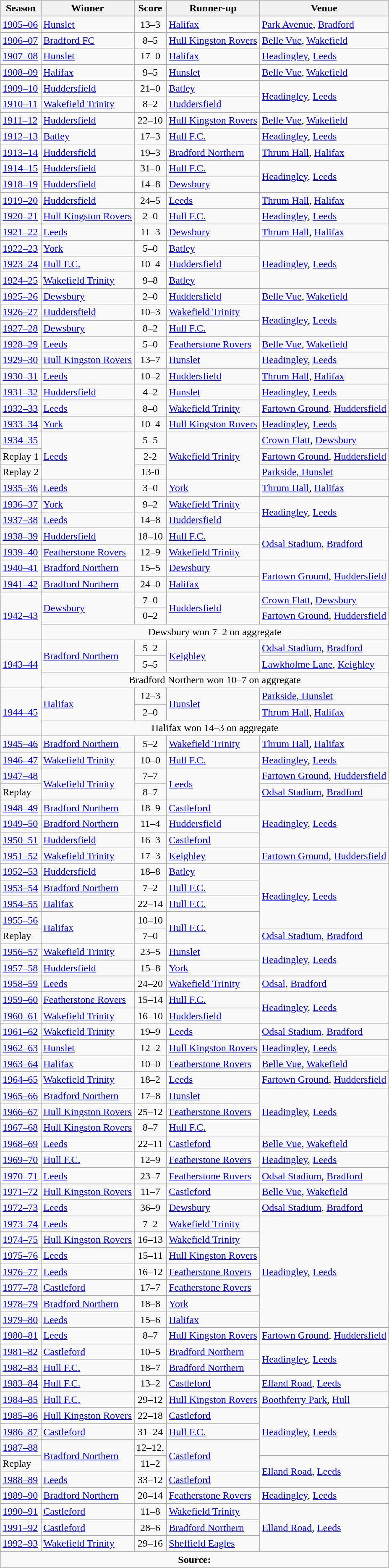<table class=wikitable>
<tr>
<th>Season</th>
<th>Winner</th>
<th>Score</th>
<th>Runner-up</th>
<th>Venue</th>
</tr>
<tr>
<td><a href='#'>1905–06</a></td>
<td> <a href='#'>Hunslet</a></td>
<td style="text-align: center;">13–3</td>
<td> <a href='#'>Halifax</a></td>
<td><a href='#'>Park Avenue</a>, <a href='#'>Bradford</a></td>
</tr>
<tr>
<td><a href='#'>1906–07</a></td>
<td><a href='#'>Bradford FC</a></td>
<td style="text-align: center;">8–5</td>
<td> <a href='#'>Hull Kingston Rovers</a></td>
<td><a href='#'>Belle Vue</a>, <a href='#'>Wakefield</a></td>
</tr>
<tr>
<td><a href='#'>1907–08</a></td>
<td> <a href='#'>Hunslet</a></td>
<td style="text-align: center;">17–0</td>
<td> <a href='#'>Halifax</a></td>
<td><a href='#'>Headingley</a>, <a href='#'>Leeds</a></td>
</tr>
<tr>
<td><a href='#'>1908–09</a></td>
<td> <a href='#'>Halifax</a></td>
<td style="text-align: center;">9–5</td>
<td> <a href='#'>Hunslet</a></td>
<td><a href='#'>Belle Vue</a>, <a href='#'>Wakefield</a></td>
</tr>
<tr>
<td><a href='#'>1909–10</a></td>
<td> <a href='#'>Huddersfield</a></td>
<td style="text-align: center;">21–0</td>
<td> <a href='#'>Batley</a></td>
<td rowspan=2><a href='#'>Headingley</a>, <a href='#'>Leeds</a></td>
</tr>
<tr>
<td><a href='#'>1910–11</a></td>
<td> <a href='#'>Wakefield Trinity</a></td>
<td style="text-align: center;">8–2</td>
<td> <a href='#'>Huddersfield</a></td>
</tr>
<tr>
<td><a href='#'>1911–12</a></td>
<td> <a href='#'>Huddersfield</a></td>
<td style="text-align: center;">22–10</td>
<td> <a href='#'>Hull Kingston Rovers</a></td>
<td><a href='#'>Belle Vue</a>, <a href='#'>Wakefield</a></td>
</tr>
<tr>
<td><a href='#'>1912–13</a></td>
<td> <a href='#'>Batley</a></td>
<td style="text-align: center;">17–3</td>
<td> <a href='#'>Hull F.C.</a></td>
<td><a href='#'>Headingley</a>, <a href='#'>Leeds</a></td>
</tr>
<tr>
<td><a href='#'>1913–14</a></td>
<td> <a href='#'>Huddersfield</a></td>
<td style="text-align: center;">19–3</td>
<td> <a href='#'>Bradford Northern</a></td>
<td><a href='#'>Thrum Hall</a>, <a href='#'>Halifax</a></td>
</tr>
<tr>
<td><a href='#'>1914–15</a></td>
<td> <a href='#'>Huddersfield</a></td>
<td style="text-align: center;">31–0</td>
<td> <a href='#'>Hull F.C.</a></td>
<td rowspan=2><a href='#'>Headingley</a>, <a href='#'>Leeds</a></td>
</tr>
<tr>
<td><a href='#'>1918–19</a></td>
<td> <a href='#'>Huddersfield</a></td>
<td style="text-align: center;">14–8</td>
<td> <a href='#'>Dewsbury</a></td>
</tr>
<tr>
<td><a href='#'>1919–20</a></td>
<td> <a href='#'>Huddersfield</a></td>
<td style="text-align: center;">24–5</td>
<td> <a href='#'>Leeds</a></td>
<td><a href='#'>Thrum Hall</a>, <a href='#'>Halifax</a></td>
</tr>
<tr>
<td><a href='#'>1920–21</a></td>
<td> <a href='#'>Hull Kingston Rovers</a></td>
<td style="text-align: center;">2–0</td>
<td> <a href='#'>Hull F.C.</a></td>
<td><a href='#'>Headingley</a>, <a href='#'>Leeds</a></td>
</tr>
<tr>
<td><a href='#'>1921–22</a></td>
<td> <a href='#'>Leeds</a></td>
<td style="text-align: center;">11–3</td>
<td> <a href='#'>Dewsbury</a></td>
<td><a href='#'>Thrum Hall</a>, <a href='#'>Halifax</a></td>
</tr>
<tr>
<td><a href='#'>1922–23</a></td>
<td> <a href='#'>York</a></td>
<td style="text-align: center;">5–0</td>
<td> <a href='#'>Batley</a></td>
<td rowspan=3><a href='#'>Headingley</a>, <a href='#'>Leeds</a></td>
</tr>
<tr>
<td><a href='#'>1923–24</a></td>
<td> <a href='#'>Hull F.C.</a></td>
<td style="text-align: center;">10–4</td>
<td> <a href='#'>Huddersfield</a></td>
</tr>
<tr>
<td><a href='#'>1924–25</a></td>
<td> <a href='#'>Wakefield Trinity</a></td>
<td style="text-align: center;">9–8</td>
<td> <a href='#'>Batley</a></td>
</tr>
<tr>
<td><a href='#'>1925–26</a></td>
<td> <a href='#'>Dewsbury</a></td>
<td style="text-align: center;">2–0</td>
<td> <a href='#'>Huddersfield</a></td>
<td><a href='#'>Belle Vue</a>, <a href='#'>Wakefield</a></td>
</tr>
<tr>
<td><a href='#'>1926–27</a></td>
<td> <a href='#'>Huddersfield</a></td>
<td style="text-align: center;">10–3</td>
<td> <a href='#'>Wakefield Trinity</a></td>
<td rowspan=2><a href='#'>Headingley</a>, <a href='#'>Leeds</a></td>
</tr>
<tr>
<td><a href='#'>1927–28</a></td>
<td> <a href='#'>Dewsbury</a></td>
<td style="text-align: center;">8–2</td>
<td> <a href='#'>Hull F.C.</a></td>
</tr>
<tr>
<td><a href='#'>1928–29</a></td>
<td> <a href='#'>Leeds</a></td>
<td style="text-align: center;">5–0</td>
<td> <a href='#'>Featherstone Rovers</a></td>
<td><a href='#'>Belle Vue</a>, <a href='#'>Wakefield</a></td>
</tr>
<tr>
<td><a href='#'>1929–30</a></td>
<td> <a href='#'>Hull Kingston Rovers</a></td>
<td style="text-align: center;">13–7</td>
<td> <a href='#'>Hunslet</a></td>
<td><a href='#'>Headingley</a>, <a href='#'>Leeds</a></td>
</tr>
<tr>
<td><a href='#'>1930–31</a></td>
<td> <a href='#'>Leeds</a></td>
<td style="text-align: center;">10–2</td>
<td> <a href='#'>Huddersfield</a></td>
<td><a href='#'>Thrum Hall</a>, <a href='#'>Halifax</a></td>
</tr>
<tr>
<td><a href='#'>1931–32</a></td>
<td> <a href='#'>Huddersfield</a></td>
<td style="text-align: center;">4–2</td>
<td> <a href='#'>Hunslet</a></td>
<td><a href='#'>Headingley</a>, <a href='#'>Leeds</a></td>
</tr>
<tr>
<td><a href='#'>1932–33</a></td>
<td> <a href='#'>Leeds</a></td>
<td style="text-align: center;">8–0</td>
<td> <a href='#'>Wakefield Trinity</a></td>
<td><a href='#'>Fartown Ground</a>, <a href='#'>Huddersfield</a></td>
</tr>
<tr>
<td><a href='#'>1933–34</a></td>
<td> <a href='#'>York</a></td>
<td style="text-align: center;">10–4</td>
<td> <a href='#'>Hull Kingston Rovers</a></td>
<td><a href='#'>Headingley</a>, <a href='#'>Leeds</a></td>
</tr>
<tr>
<td><a href='#'>1934–35</a></td>
<td rowspan=3> <a href='#'>Leeds</a></td>
<td style="text-align: center;">5–5</td>
<td rowspan=3> <a href='#'>Wakefield Trinity</a></td>
<td><a href='#'>Crown Flatt</a>, <a href='#'>Dewsbury</a></td>
</tr>
<tr>
<td>Replay 1</td>
<td style="text-align: center;">2-2</td>
<td><a href='#'>Fartown Ground</a>, <a href='#'>Huddersfield</a></td>
</tr>
<tr>
<td>Replay 2</td>
<td style="text-align: center;">13-0</td>
<td><a href='#'>Parkside, Hunslet</a></td>
</tr>
<tr>
<td><a href='#'>1935–36</a></td>
<td> <a href='#'>Leeds</a></td>
<td style="text-align: center;">3–0</td>
<td> <a href='#'>York</a></td>
<td><a href='#'>Thrum Hall</a>, <a href='#'>Halifax</a></td>
</tr>
<tr>
<td><a href='#'>1936–37</a></td>
<td> <a href='#'>York</a></td>
<td style="text-align: center;">9–2</td>
<td> <a href='#'>Wakefield Trinity</a></td>
<td rowspan=2><a href='#'>Headingley</a>, <a href='#'>Leeds</a></td>
</tr>
<tr>
<td><a href='#'>1937–38</a></td>
<td> <a href='#'>Leeds</a></td>
<td style="text-align: center;">14–8</td>
<td> <a href='#'>Huddersfield</a></td>
</tr>
<tr>
<td><a href='#'>1938–39</a></td>
<td> <a href='#'>Huddersfield</a></td>
<td style="text-align: center;">18–10</td>
<td> <a href='#'>Hull F.C.</a></td>
<td rowspan=2><a href='#'>Odsal Stadium</a>, <a href='#'>Bradford</a></td>
</tr>
<tr>
<td><a href='#'>1939–40</a></td>
<td> <a href='#'>Featherstone Rovers</a></td>
<td style="text-align: center;">12–9</td>
<td> <a href='#'>Wakefield Trinity</a></td>
</tr>
<tr>
<td><a href='#'>1940–41</a></td>
<td> <a href='#'>Bradford Northern</a></td>
<td style="text-align: center;">15–5</td>
<td> <a href='#'>Dewsbury</a></td>
<td rowspan=2><a href='#'>Fartown Ground</a>, <a href='#'>Huddersfield</a></td>
</tr>
<tr>
<td><a href='#'>1941–42</a></td>
<td> <a href='#'>Bradford Northern</a></td>
<td style="text-align: center;">24–0</td>
<td> <a href='#'>Halifax</a></td>
</tr>
<tr>
<td rowspan=3><a href='#'>1942–43</a></td>
<td rowspan=2> <a href='#'>Dewsbury</a></td>
<td style="text-align: center;">7–0</td>
<td rowspan=2> <a href='#'>Huddersfield</a></td>
<td><a href='#'>Crown Flatt</a>, <a href='#'>Dewsbury</a></td>
</tr>
<tr>
<td style="text-align: center;">0–2</td>
<td><a href='#'>Fartown Ground</a>, <a href='#'>Huddersfield</a></td>
</tr>
<tr>
<td colspan=4; style="text-align: center;">Dewsbury won 7–2 on aggregate</td>
</tr>
<tr>
<td rowspan=3><a href='#'>1943–44</a></td>
<td rowspan=2> <a href='#'>Bradford Northern</a></td>
<td style="text-align: center;">5–2</td>
<td rowspan=2> <a href='#'>Keighley</a></td>
<td><a href='#'>Odsal Stadium</a>, <a href='#'>Bradford</a></td>
</tr>
<tr>
<td style="text-align: center;">5–5</td>
<td><a href='#'>Lawkholme Lane</a>, <a href='#'>Keighley</a></td>
</tr>
<tr>
<td colspan=4; style="text-align: center;">Bradford Northern won 10–7 on aggregate</td>
</tr>
<tr>
<td rowspan=3><a href='#'>1944–45</a></td>
<td rowspan=2> <a href='#'>Halifax</a></td>
<td style="text-align: center;">12–3</td>
<td rowspan=2> <a href='#'>Hunslet</a></td>
<td><a href='#'>Parkside, Hunslet</a></td>
</tr>
<tr>
<td style="text-align: center;">2–0</td>
<td><a href='#'>Thrum Hall</a>, <a href='#'>Halifax</a></td>
</tr>
<tr>
<td colspan=4; style="text-align: center;">Halifax won 14–3 on aggregate</td>
</tr>
<tr>
<td><a href='#'>1945–46</a></td>
<td> <a href='#'>Bradford Northern</a></td>
<td style="text-align: center;">5–2</td>
<td> <a href='#'>Wakefield Trinity</a></td>
<td><a href='#'>Thrum Hall</a>, <a href='#'>Halifax</a></td>
</tr>
<tr>
<td><a href='#'>1946–47</a></td>
<td> <a href='#'>Wakefield Trinity</a></td>
<td style="text-align: center;">10–0</td>
<td> <a href='#'>Hull F.C.</a></td>
<td><a href='#'>Headingley</a>, <a href='#'>Leeds</a></td>
</tr>
<tr>
<td><a href='#'>1947–48</a></td>
<td rowspan=2> <a href='#'>Wakefield Trinity</a></td>
<td style="text-align: center;">7–7</td>
<td rowspan=2> <a href='#'>Leeds</a></td>
<td><a href='#'>Fartown Ground</a>, <a href='#'>Huddersfield</a></td>
</tr>
<tr>
<td>Replay</td>
<td style="text-align: center;">8–7</td>
<td><a href='#'>Odsal Stadium</a>, <a href='#'>Bradford</a></td>
</tr>
<tr>
<td><a href='#'>1948–49</a></td>
<td> <a href='#'>Bradford Northern</a></td>
<td style="text-align: center;">18–9</td>
<td> <a href='#'>Castleford</a></td>
<td rowspan=3><a href='#'>Headingley</a>, <a href='#'>Leeds</a></td>
</tr>
<tr>
<td><a href='#'>1949–50</a></td>
<td> <a href='#'>Bradford Northern</a></td>
<td style="text-align: center;">11–4</td>
<td> <a href='#'>Huddersfield</a></td>
</tr>
<tr>
<td><a href='#'>1950–51</a></td>
<td> <a href='#'>Huddersfield</a></td>
<td style="text-align: center;">16–3</td>
<td> <a href='#'>Castleford</a></td>
</tr>
<tr>
<td><a href='#'>1951–52</a></td>
<td> <a href='#'>Wakefield Trinity</a></td>
<td style="text-align: center;">17–3</td>
<td> <a href='#'>Keighley</a></td>
<td><a href='#'>Fartown Ground</a>, <a href='#'>Huddersfield</a></td>
</tr>
<tr>
<td><a href='#'>1952–53</a></td>
<td> <a href='#'>Huddersfield</a></td>
<td style="text-align: center;">18–8</td>
<td> <a href='#'>Batley</a></td>
<td rowspan=4><a href='#'>Headingley</a>, <a href='#'>Leeds</a></td>
</tr>
<tr>
<td><a href='#'>1953–54</a></td>
<td> <a href='#'>Bradford Northern</a></td>
<td style="text-align: center;">7–2</td>
<td> <a href='#'>Hull F.C.</a></td>
</tr>
<tr>
<td><a href='#'>1954–55</a></td>
<td> <a href='#'>Halifax</a></td>
<td style="text-align: center;">22–14</td>
<td> <a href='#'>Hull F.C.</a></td>
</tr>
<tr>
<td><a href='#'>1955–56</a></td>
<td rowspan=2> <a href='#'>Halifax</a></td>
<td style="text-align: center;">10–10</td>
<td rowspan=2> <a href='#'>Hull F.C.</a></td>
</tr>
<tr>
<td>Replay</td>
<td style="text-align: center;">7–0</td>
<td><a href='#'>Odsal Stadium</a>, <a href='#'>Bradford</a></td>
</tr>
<tr>
<td><a href='#'>1956–57</a></td>
<td> <a href='#'>Wakefield Trinity</a></td>
<td style="text-align: center;">23–5</td>
<td> <a href='#'>Hunslet</a></td>
<td rowspan=2><a href='#'>Headingley</a>, <a href='#'>Leeds</a></td>
</tr>
<tr>
<td><a href='#'>1957–58</a></td>
<td> <a href='#'>Huddersfield</a></td>
<td style="text-align: center;">15–8</td>
<td> <a href='#'>York</a></td>
</tr>
<tr>
<td><a href='#'>1958–59</a></td>
<td> <a href='#'>Leeds</a></td>
<td style="text-align: center;">24–20</td>
<td> <a href='#'>Wakefield Trinity</a></td>
<td><a href='#'>Odsal</a>, <a href='#'>Bradford</a></td>
</tr>
<tr>
<td><a href='#'>1959–60</a></td>
<td> <a href='#'>Featherstone Rovers</a></td>
<td style="text-align: center;">15–14</td>
<td> <a href='#'>Hull F.C.</a></td>
<td rowspan=2><a href='#'>Headingley</a>, <a href='#'>Leeds</a></td>
</tr>
<tr>
<td><a href='#'>1960–61</a></td>
<td> <a href='#'>Wakefield Trinity</a></td>
<td style="text-align: center;">16–10</td>
<td> <a href='#'>Huddersfield</a></td>
</tr>
<tr>
<td><a href='#'>1961–62</a></td>
<td> <a href='#'>Wakefield Trinity</a></td>
<td style="text-align: center;">19–9</td>
<td> <a href='#'>Leeds</a></td>
<td><a href='#'>Odsal Stadium</a>, <a href='#'>Bradford</a></td>
</tr>
<tr>
<td><a href='#'>1962–63</a></td>
<td> <a href='#'>Hunslet</a></td>
<td style="text-align: center;">12–2</td>
<td> <a href='#'>Hull Kingston Rovers</a></td>
<td><a href='#'>Headingley</a>, <a href='#'>Leeds</a></td>
</tr>
<tr>
<td><a href='#'>1963–64</a></td>
<td> <a href='#'>Halifax</a></td>
<td style="text-align: center;">10–0</td>
<td> <a href='#'>Featherstone Rovers</a></td>
<td><a href='#'>Belle Vue</a>, <a href='#'>Wakefield</a></td>
</tr>
<tr>
<td><a href='#'>1964–65</a></td>
<td> <a href='#'>Wakefield Trinity</a></td>
<td style="text-align: center;">18–2</td>
<td> <a href='#'>Leeds</a></td>
<td><a href='#'>Fartown Ground</a>, <a href='#'>Huddersfield</a></td>
</tr>
<tr>
<td><a href='#'>1965–66</a></td>
<td> <a href='#'>Bradford Northern</a></td>
<td style="text-align: center;">17–8</td>
<td> <a href='#'>Hunslet</a></td>
<td rowspan=3><a href='#'>Headingley</a>, <a href='#'>Leeds</a></td>
</tr>
<tr>
<td><a href='#'>1966–67</a></td>
<td> <a href='#'>Hull Kingston Rovers</a></td>
<td style="text-align: center;">25–12</td>
<td> <a href='#'>Featherstone Rovers</a></td>
</tr>
<tr>
<td><a href='#'>1967–68</a></td>
<td> <a href='#'>Hull Kingston Rovers</a></td>
<td style="text-align: center;">8–7</td>
<td> <a href='#'>Hull F.C.</a></td>
</tr>
<tr>
<td><a href='#'>1968–69</a></td>
<td> <a href='#'>Leeds</a></td>
<td style="text-align: center;">22–11</td>
<td> <a href='#'>Castleford</a></td>
<td><a href='#'>Belle Vue</a>, <a href='#'>Wakefield</a></td>
</tr>
<tr>
<td><a href='#'>1969–70</a></td>
<td> <a href='#'>Hull F.C.</a></td>
<td style="text-align: center;">12–9</td>
<td> <a href='#'>Featherstone Rovers</a></td>
<td><a href='#'>Headingley</a>, <a href='#'>Leeds</a></td>
</tr>
<tr>
<td><a href='#'>1970–71</a></td>
<td> <a href='#'>Leeds</a></td>
<td style="text-align: center;">23–7</td>
<td> <a href='#'>Featherstone Rovers</a></td>
<td><a href='#'>Odsal Stadium</a>, <a href='#'>Bradford</a></td>
</tr>
<tr>
<td><a href='#'>1971–72</a></td>
<td> <a href='#'>Hull Kingston Rovers</a></td>
<td style="text-align: center;">11–7</td>
<td> <a href='#'>Castleford</a></td>
<td><a href='#'>Belle Vue</a>, <a href='#'>Wakefield</a></td>
</tr>
<tr>
<td><a href='#'>1972–73</a></td>
<td> <a href='#'>Leeds</a></td>
<td style="text-align: center;">36–9</td>
<td> <a href='#'>Dewsbury</a></td>
<td><a href='#'>Odsal Stadium</a>, <a href='#'>Bradford</a></td>
</tr>
<tr>
<td><a href='#'>1973–74</a></td>
<td> <a href='#'>Leeds</a></td>
<td style="text-align: center;">7–2</td>
<td> <a href='#'>Wakefield Trinity</a></td>
<td rowspan=7><a href='#'>Headingley</a>, <a href='#'>Leeds</a></td>
</tr>
<tr>
<td><a href='#'>1974–75</a></td>
<td> <a href='#'>Hull Kingston Rovers</a></td>
<td style="text-align: center;">16–13</td>
<td> <a href='#'>Wakefield Trinity</a></td>
</tr>
<tr>
<td><a href='#'>1975–76</a></td>
<td> <a href='#'>Leeds</a></td>
<td style="text-align: center;">15–11</td>
<td> <a href='#'>Hull Kingston Rovers</a></td>
</tr>
<tr>
<td><a href='#'>1976–77</a></td>
<td> <a href='#'>Leeds</a></td>
<td style="text-align: center;">16–12</td>
<td> <a href='#'>Featherstone Rovers</a></td>
</tr>
<tr>
<td><a href='#'>1977–78</a></td>
<td> <a href='#'>Castleford</a></td>
<td style="text-align: center;">17–7</td>
<td> <a href='#'>Featherstone Rovers</a></td>
</tr>
<tr>
<td><a href='#'>1978–79</a></td>
<td> <a href='#'>Bradford Northern</a></td>
<td style="text-align: center;">18–8</td>
<td> <a href='#'>York</a></td>
</tr>
<tr>
<td><a href='#'>1979–80</a></td>
<td> <a href='#'>Leeds</a></td>
<td style="text-align: center;">15–6</td>
<td> <a href='#'>Halifax</a></td>
</tr>
<tr>
<td><a href='#'>1980–81</a></td>
<td> <a href='#'>Leeds</a></td>
<td style="text-align: center;">8–7</td>
<td> <a href='#'>Hull Kingston Rovers</a></td>
<td><a href='#'>Fartown Ground</a>, <a href='#'>Huddersfield</a></td>
</tr>
<tr>
<td><a href='#'>1981–82</a></td>
<td> <a href='#'>Castleford</a></td>
<td style="text-align: center;">10–5</td>
<td> <a href='#'>Bradford Northern</a></td>
<td rowspan=2><a href='#'>Headingley</a>, <a href='#'>Leeds</a></td>
</tr>
<tr>
<td><a href='#'>1982–83</a></td>
<td> <a href='#'>Hull F.C.</a></td>
<td style="text-align: center;">18–7</td>
<td> <a href='#'>Bradford Northern</a></td>
</tr>
<tr>
<td><a href='#'>1983–84</a></td>
<td> <a href='#'>Hull F.C.</a></td>
<td style="text-align: center;">13–2</td>
<td> <a href='#'>Castleford</a></td>
<td><a href='#'>Elland Road</a>, <a href='#'>Leeds</a></td>
</tr>
<tr>
<td><a href='#'>1984–85</a></td>
<td> <a href='#'>Hull F.C.</a></td>
<td style="text-align: center;">29–12</td>
<td> <a href='#'>Hull Kingston Rovers</a></td>
<td><a href='#'>Boothferry Park</a>, <a href='#'>Hull</a></td>
</tr>
<tr>
<td><a href='#'>1985–86</a></td>
<td> <a href='#'>Hull Kingston Rovers</a></td>
<td style="text-align: center;">22–18</td>
<td> <a href='#'>Castleford</a></td>
<td rowspan=3><a href='#'>Headingley</a>, <a href='#'>Leeds</a></td>
</tr>
<tr>
<td><a href='#'>1986–87</a></td>
<td> <a href='#'>Castleford</a></td>
<td style="text-align: center;">31–24</td>
<td> <a href='#'>Hull F.C.</a></td>
</tr>
<tr>
<td><a href='#'>1987–88</a></td>
<td rowspan=2> <a href='#'>Bradford Northern</a></td>
<td style="text-align: center;">12–12,</td>
<td rowspan=2> <a href='#'>Castleford</a></td>
</tr>
<tr>
<td>Replay</td>
<td style="text-align: center;">11–2</td>
<td rowspan=2><a href='#'>Elland Road</a>, <a href='#'>Leeds</a></td>
</tr>
<tr>
<td><a href='#'>1988–89</a></td>
<td> <a href='#'>Leeds</a></td>
<td style="text-align: center;">33–12</td>
<td> <a href='#'>Castleford</a></td>
</tr>
<tr>
<td><a href='#'>1989–90</a></td>
<td> <a href='#'>Bradford Northern</a></td>
<td style="text-align: center;">20–14</td>
<td> <a href='#'>Featherstone Rovers</a></td>
<td><a href='#'>Headingley</a>, <a href='#'>Leeds</a></td>
</tr>
<tr>
<td><a href='#'>1990–91</a></td>
<td> <a href='#'>Castleford</a></td>
<td style="text-align: center;">11–8</td>
<td> <a href='#'>Wakefield Trinity</a></td>
<td rowspan=3><a href='#'>Elland Road</a>, <a href='#'>Leeds</a></td>
</tr>
<tr>
<td><a href='#'>1991–92</a></td>
<td> <a href='#'>Castleford</a></td>
<td style="text-align: center;">28–6</td>
<td> <a href='#'>Bradford Northern</a></td>
</tr>
<tr>
<td><a href='#'>1992–93</a></td>
<td> <a href='#'>Wakefield Trinity</a></td>
<td style="text-align: center;">29–16</td>
<td> <a href='#'>Sheffield Eagles</a></td>
</tr>
<tr>
<td colspan=5; style="text-align:center;"><strong>Source:</strong></td>
</tr>
</table>
